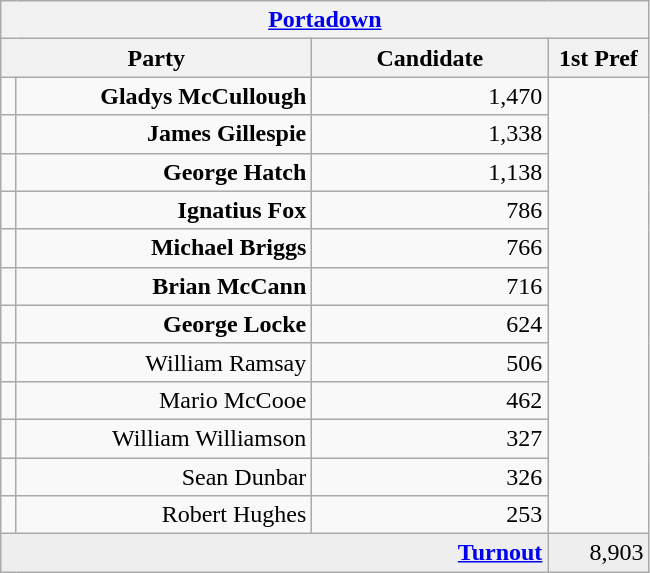<table class="wikitable">
<tr>
<th colspan="4" align="center"><a href='#'>Portadown</a></th>
</tr>
<tr>
<th colspan="2" align="center" width=200>Party</th>
<th width=150>Candidate</th>
<th width=60>1st Pref</th>
</tr>
<tr>
<td></td>
<td align="right"><strong>Gladys McCullough</strong></td>
<td align="right">1,470</td>
</tr>
<tr>
<td></td>
<td align="right"><strong>James Gillespie</strong></td>
<td align="right">1,338</td>
</tr>
<tr>
<td></td>
<td align="right"><strong>George Hatch</strong></td>
<td align="right">1,138</td>
</tr>
<tr>
<td></td>
<td align="right"><strong>Ignatius Fox</strong></td>
<td align="right">786</td>
</tr>
<tr>
<td></td>
<td align="right"><strong>Michael Briggs</strong></td>
<td align="right">766</td>
</tr>
<tr>
<td></td>
<td align="right"><strong>Brian McCann</strong></td>
<td align="right">716</td>
</tr>
<tr>
<td></td>
<td align="right"><strong>George Locke</strong></td>
<td align="right">624</td>
</tr>
<tr>
<td></td>
<td align="right">William Ramsay</td>
<td align="right">506</td>
</tr>
<tr>
<td></td>
<td align="right">Mario McCooe</td>
<td align="right">462</td>
</tr>
<tr>
<td></td>
<td align="right">William Williamson</td>
<td align="right">327</td>
</tr>
<tr>
<td></td>
<td align="right">Sean Dunbar</td>
<td align="right">326</td>
</tr>
<tr>
<td></td>
<td align="right">Robert Hughes</td>
<td align="right">253</td>
</tr>
<tr bgcolor="EEEEEE">
<td colspan=3 align="right"><strong><a href='#'>Turnout</a></strong></td>
<td align="right">8,903</td>
</tr>
</table>
